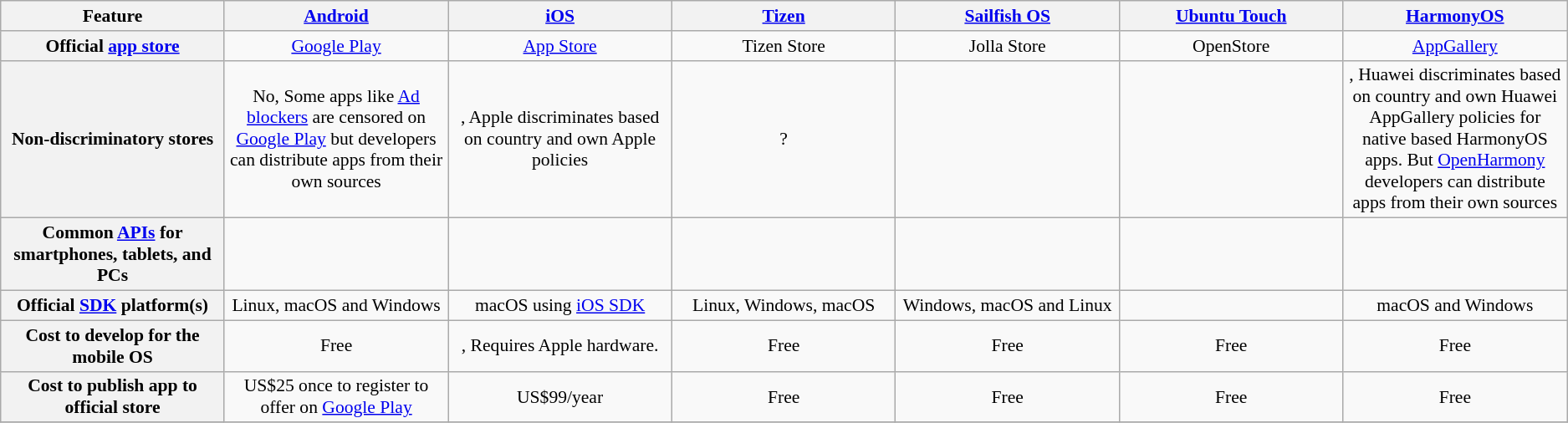<table class="wikitable" style="font-size:90%; text-align: center; width: auto">
<tr>
<th width="10%">Feature</th>
<th width="10%"><a href='#'>Android</a></th>
<th width="10%"><a href='#'>iOS</a></th>
<th width="10%"><a href='#'>Tizen</a></th>
<th width="10%"><a href='#'>Sailfish OS</a></th>
<th width="10%"><a href='#'>Ubuntu Touch</a></th>
<th width="10%"><a href='#'>HarmonyOS</a></th>
</tr>
<tr>
<th>Official <a href='#'>app store</a></th>
<td><a href='#'>Google Play</a></td>
<td><a href='#'>App Store</a></td>
<td>Tizen Store</td>
<td>Jolla Store</td>
<td>OpenStore</td>
<td><a href='#'>AppGallery</a></td>
</tr>
<tr>
<th>Non-discriminatory stores</th>
<td>No, Some apps like <a href='#'>Ad blockers</a> are censored on <a href='#'>Google Play</a> but developers can distribute apps from their own sources</td>
<td>, Apple discriminates based on country and own Apple policies</td>
<td>?</td>
<td></td>
<td></td>
<td>, Huawei discriminates based on country and own Huawei AppGallery policies for native based HarmonyOS apps. But <a href='#'>OpenHarmony</a> developers can distribute apps from their own sources</td>
</tr>
<tr>
<th>Common <a href='#'>APIs</a> for smartphones, tablets, and PCs</th>
<td></td>
<td></td>
<td></td>
<td></td>
<td></td>
<td></td>
</tr>
<tr>
<th>Official <a href='#'>SDK</a> platform(s)</th>
<td>Linux, macOS and Windows</td>
<td>macOS using <a href='#'>iOS SDK</a></td>
<td>Linux, Windows, macOS</td>
<td>Windows, macOS and Linux</td>
<td></td>
<td>macOS and Windows</td>
</tr>
<tr>
<th>Cost to develop for the mobile OS</th>
<td>Free</td>
<td>, Requires Apple hardware.</td>
<td>Free</td>
<td>Free</td>
<td>Free</td>
<td>Free</td>
</tr>
<tr>
<th>Cost to publish app to official store</th>
<td>US$25 once to register to offer on <a href='#'>Google Play</a></td>
<td>US$99/year</td>
<td>Free</td>
<td>Free</td>
<td>Free</td>
<td>Free</td>
</tr>
<tr>
</tr>
</table>
